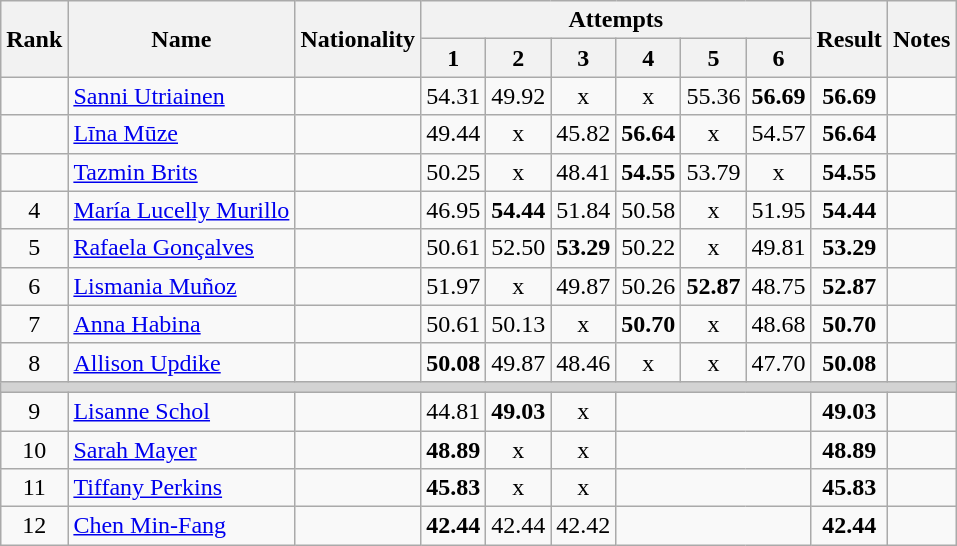<table class="wikitable sortable" style="text-align:center">
<tr>
<th rowspan=2>Rank</th>
<th rowspan=2>Name</th>
<th rowspan=2>Nationality</th>
<th colspan=6>Attempts</th>
<th rowspan=2>Result</th>
<th rowspan=2>Notes</th>
</tr>
<tr>
<th>1</th>
<th>2</th>
<th>3</th>
<th>4</th>
<th>5</th>
<th>6</th>
</tr>
<tr>
<td></td>
<td align=left><a href='#'>Sanni Utriainen</a></td>
<td align=left></td>
<td>54.31</td>
<td>49.92</td>
<td>x</td>
<td>x</td>
<td>55.36</td>
<td><strong>56.69</strong></td>
<td><strong>56.69</strong></td>
<td></td>
</tr>
<tr>
<td></td>
<td align=left><a href='#'>Līna Mūze</a></td>
<td align=left></td>
<td>49.44</td>
<td>x</td>
<td>45.82</td>
<td><strong>56.64</strong></td>
<td>x</td>
<td>54.57</td>
<td><strong>56.64</strong></td>
<td></td>
</tr>
<tr>
<td></td>
<td align=left><a href='#'>Tazmin Brits</a></td>
<td align=left></td>
<td>50.25</td>
<td>x</td>
<td>48.41</td>
<td><strong>54.55</strong></td>
<td>53.79</td>
<td>x</td>
<td><strong>54.55</strong></td>
<td></td>
</tr>
<tr>
<td>4</td>
<td align=left><a href='#'>María Lucelly Murillo</a></td>
<td align=left></td>
<td>46.95</td>
<td><strong>54.44</strong></td>
<td>51.84</td>
<td>50.58</td>
<td>x</td>
<td>51.95</td>
<td><strong>54.44</strong></td>
<td></td>
</tr>
<tr>
<td>5</td>
<td align=left><a href='#'>Rafaela Gonçalves</a></td>
<td align=left></td>
<td>50.61</td>
<td>52.50</td>
<td><strong>53.29</strong></td>
<td>50.22</td>
<td>x</td>
<td>49.81</td>
<td><strong>53.29</strong></td>
<td></td>
</tr>
<tr>
<td>6</td>
<td align=left><a href='#'>Lismania Muñoz</a></td>
<td align=left></td>
<td>51.97</td>
<td>x</td>
<td>49.87</td>
<td>50.26</td>
<td><strong>52.87</strong></td>
<td>48.75</td>
<td><strong>52.87</strong></td>
<td></td>
</tr>
<tr>
<td>7</td>
<td align=left><a href='#'>Anna Habina</a></td>
<td align=left></td>
<td>50.61</td>
<td>50.13</td>
<td>x</td>
<td><strong>50.70</strong></td>
<td>x</td>
<td>48.68</td>
<td><strong>50.70</strong></td>
<td></td>
</tr>
<tr>
<td>8</td>
<td align=left><a href='#'>Allison Updike</a></td>
<td align=left></td>
<td><strong>50.08</strong></td>
<td>49.87</td>
<td>48.46</td>
<td>x</td>
<td>x</td>
<td>47.70</td>
<td><strong>50.08</strong></td>
<td></td>
</tr>
<tr>
<td colspan=11 bgcolor=lightgray></td>
</tr>
<tr>
<td>9</td>
<td align=left><a href='#'>Lisanne Schol</a></td>
<td align=left></td>
<td>44.81</td>
<td><strong>49.03</strong></td>
<td>x</td>
<td colspan=3></td>
<td><strong>49.03</strong></td>
<td></td>
</tr>
<tr>
<td>10</td>
<td align=left><a href='#'>Sarah Mayer</a></td>
<td align=left></td>
<td><strong>48.89</strong></td>
<td>x</td>
<td>x</td>
<td colspan=3></td>
<td><strong>48.89</strong></td>
<td></td>
</tr>
<tr>
<td>11</td>
<td align=left><a href='#'>Tiffany Perkins</a></td>
<td align=left></td>
<td><strong>45.83</strong></td>
<td>x</td>
<td>x</td>
<td colspan=3></td>
<td><strong>45.83</strong></td>
<td></td>
</tr>
<tr>
<td>12</td>
<td align=left><a href='#'>Chen Min-Fang</a></td>
<td align=left></td>
<td><strong>42.44</strong></td>
<td>42.44</td>
<td>42.42</td>
<td colspan=3></td>
<td><strong>42.44</strong></td>
<td></td>
</tr>
</table>
